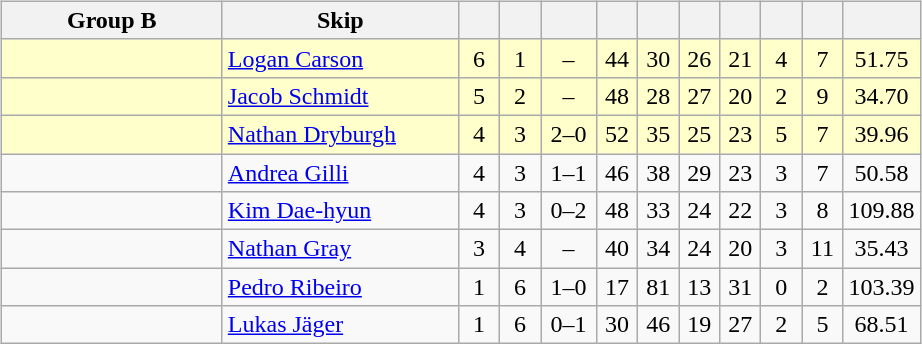<table>
<tr>
<td valign=top width=10%><br><table class=wikitable style="text-align:center;">
<tr>
<th width=140>Group B</th>
<th width=150>Skip</th>
<th width=20></th>
<th width=20></th>
<th width=30></th>
<th width=20></th>
<th width=20></th>
<th width=20></th>
<th width=20></th>
<th width=20></th>
<th width=20></th>
<th width=20></th>
</tr>
<tr bgcolor=#ffffcc>
<td style="text-align:left;"></td>
<td style="text-align:left;"><a href='#'>Logan Carson</a></td>
<td>6</td>
<td>1</td>
<td>–</td>
<td>44</td>
<td>30</td>
<td>26</td>
<td>21</td>
<td>4</td>
<td>7</td>
<td>51.75</td>
</tr>
<tr bgcolor=#ffffcc>
<td style="text-align:left;"></td>
<td style="text-align:left;"><a href='#'>Jacob Schmidt</a></td>
<td>5</td>
<td>2</td>
<td>–</td>
<td>48</td>
<td>28</td>
<td>27</td>
<td>20</td>
<td>2</td>
<td>9</td>
<td>34.70</td>
</tr>
<tr bgcolor=#ffffcc>
<td style="text-align:left;"></td>
<td style="text-align:left;"><a href='#'>Nathan Dryburgh</a></td>
<td>4</td>
<td>3</td>
<td>2–0</td>
<td>52</td>
<td>35</td>
<td>25</td>
<td>23</td>
<td>5</td>
<td>7</td>
<td>39.96</td>
</tr>
<tr>
<td style="text-align:left;"></td>
<td style="text-align:left;"><a href='#'>Andrea Gilli</a></td>
<td>4</td>
<td>3</td>
<td>1–1</td>
<td>46</td>
<td>38</td>
<td>29</td>
<td>23</td>
<td>3</td>
<td>7</td>
<td>50.58</td>
</tr>
<tr>
<td style="text-align:left;"></td>
<td style="text-align:left;"><a href='#'>Kim Dae-hyun</a></td>
<td>4</td>
<td>3</td>
<td>0–2</td>
<td>48</td>
<td>33</td>
<td>24</td>
<td>22</td>
<td>3</td>
<td>8</td>
<td>109.88</td>
</tr>
<tr>
<td style="text-align:left;"></td>
<td style="text-align:left;"><a href='#'>Nathan Gray</a></td>
<td>3</td>
<td>4</td>
<td>–</td>
<td>40</td>
<td>34</td>
<td>24</td>
<td>20</td>
<td>3</td>
<td>11</td>
<td>35.43</td>
</tr>
<tr>
<td style="text-align:left;"></td>
<td style="text-align:left;"><a href='#'>Pedro Ribeiro</a></td>
<td>1</td>
<td>6</td>
<td>1–0</td>
<td>17</td>
<td>81</td>
<td>13</td>
<td>31</td>
<td>0</td>
<td>2</td>
<td>103.39</td>
</tr>
<tr>
<td style="text-align:left;"></td>
<td style="text-align:left;"><a href='#'>Lukas Jäger</a></td>
<td>1</td>
<td>6</td>
<td>0–1</td>
<td>30</td>
<td>46</td>
<td>19</td>
<td>27</td>
<td>2</td>
<td>5</td>
<td>68.51</td>
</tr>
</table>
</td>
</tr>
</table>
